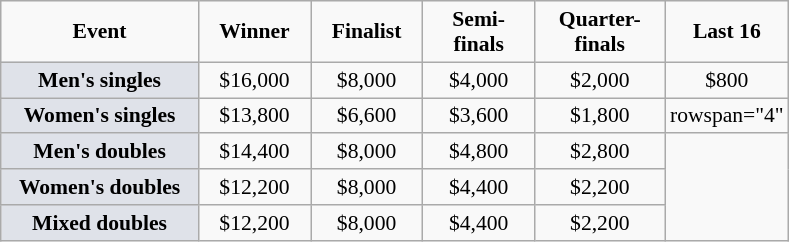<table class="wikitable" style="font-size:90%; text-align:center">
<tr>
<td width="125"><strong>Event</strong></td>
<td width="68"><strong>Winner</strong></td>
<td width="68"><strong>Finalist</strong></td>
<td width="68"><strong>Semi-finals</strong></td>
<td width="80"><strong>Quarter-finals</strong></td>
<td width="68"><strong>Last 16</strong></td>
</tr>
<tr>
<td bgcolor="#dfe2e9"><strong>Men's singles</strong></td>
<td>$16,000</td>
<td>$8,000</td>
<td>$4,000</td>
<td>$2,000</td>
<td>$800</td>
</tr>
<tr>
<td bgcolor="#dfe2e9"><strong>Women's singles</strong></td>
<td>$13,800</td>
<td>$6,600</td>
<td>$3,600</td>
<td>$1,800</td>
<td>rowspan="4" </td>
</tr>
<tr>
<td bgcolor="#dfe2e9"><strong>Men's doubles</strong></td>
<td>$14,400</td>
<td>$8,000</td>
<td>$4,800</td>
<td>$2,800</td>
</tr>
<tr>
<td bgcolor="#dfe2e9"><strong>Women's doubles</strong></td>
<td>$12,200</td>
<td>$8,000</td>
<td>$4,400</td>
<td>$2,200</td>
</tr>
<tr>
<td bgcolor="#dfe2e9"><strong>Mixed doubles</strong></td>
<td>$12,200</td>
<td>$8,000</td>
<td>$4,400</td>
<td>$2,200</td>
</tr>
</table>
